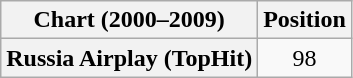<table class="wikitable plainrowheaders" style="text-align:center">
<tr>
<th scope="col">Chart (2000–2009)</th>
<th scope="col">Position</th>
</tr>
<tr>
<th scope="row">Russia Airplay (TopHit)</th>
<td>98</td>
</tr>
</table>
